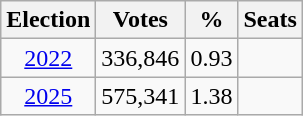<table class="wikitable" style="text-align:center">
<tr>
<th>Election</th>
<th>Votes</th>
<th>%</th>
<th>Seats</th>
</tr>
<tr>
<td><a href='#'>2022</a></td>
<td>336,846</td>
<td>0.93</td>
<td></td>
</tr>
<tr>
<td><a href='#'>2025</a></td>
<td>575,341</td>
<td>1.38</td>
<td></td>
</tr>
</table>
